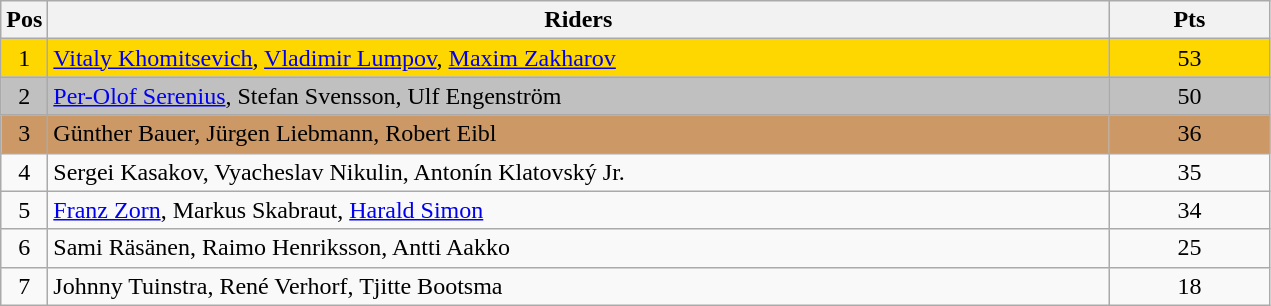<table class="wikitable" style="font-size: 100%">
<tr>
<th width=20>Pos</th>
<th width=700>Riders</th>
<th width=100>Pts</th>
</tr>
<tr align=center style="background-color: gold;">
<td>1</td>
<td align="left"> <a href='#'>Vitaly Khomitsevich</a>, <a href='#'>Vladimir Lumpov</a>, <a href='#'>Maxim Zakharov</a></td>
<td>53</td>
</tr>
<tr align=center style="background-color: silver;">
<td>2</td>
<td align="left"> <a href='#'>Per-Olof Serenius</a>, Stefan Svensson, Ulf Engenström</td>
<td>50</td>
</tr>
<tr align=center style="background-color: #cc9966;">
<td>3</td>
<td align="left"> Günther Bauer, Jürgen Liebmann, Robert Eibl</td>
<td>36</td>
</tr>
<tr align=center>
<td>4</td>
<td align="left"> Sergei Kasakov, Vyacheslav Nikulin, Antonín Klatovský Jr.</td>
<td>35</td>
</tr>
<tr align=center>
<td>5</td>
<td align="left"> <a href='#'>Franz Zorn</a>, Markus Skabraut, <a href='#'>Harald Simon</a></td>
<td>34</td>
</tr>
<tr align=center>
<td>6</td>
<td align="left"> Sami Räsänen, Raimo Henriksson, Antti Aakko</td>
<td>25</td>
</tr>
<tr align=center>
<td>7</td>
<td align="left"> Johnny Tuinstra, René Verhorf, Tjitte Bootsma</td>
<td>18</td>
</tr>
</table>
